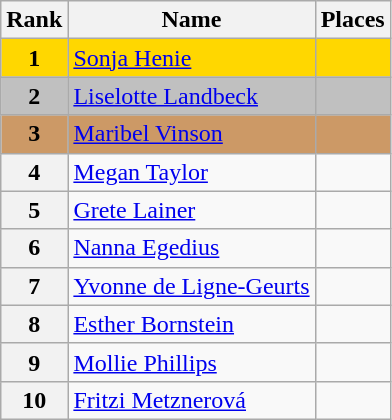<table class="wikitable">
<tr>
<th>Rank</th>
<th>Name</th>
<th>Places</th>
</tr>
<tr bgcolor="gold">
<td align="center"><strong>1</strong></td>
<td> <a href='#'>Sonja Henie</a></td>
<td></td>
</tr>
<tr bgcolor="silver">
<td align="center"><strong>2</strong></td>
<td> <a href='#'>Liselotte Landbeck</a></td>
<td></td>
</tr>
<tr bgcolor="cc9966">
<td align="center"><strong>3</strong></td>
<td> <a href='#'>Maribel Vinson</a></td>
<td></td>
</tr>
<tr>
<th>4</th>
<td> <a href='#'>Megan Taylor</a></td>
<td></td>
</tr>
<tr>
<th>5</th>
<td> <a href='#'>Grete Lainer</a></td>
<td></td>
</tr>
<tr>
<th>6</th>
<td> <a href='#'>Nanna Egedius</a></td>
<td></td>
</tr>
<tr>
<th>7</th>
<td> <a href='#'>Yvonne de Ligne-Geurts</a></td>
<td></td>
</tr>
<tr>
<th>8</th>
<td> <a href='#'>Esther Bornstein</a></td>
<td></td>
</tr>
<tr>
<th>9</th>
<td> <a href='#'>Mollie Phillips</a></td>
<td></td>
</tr>
<tr>
<th>10</th>
<td> <a href='#'>Fritzi Metznerová</a></td>
<td></td>
</tr>
</table>
